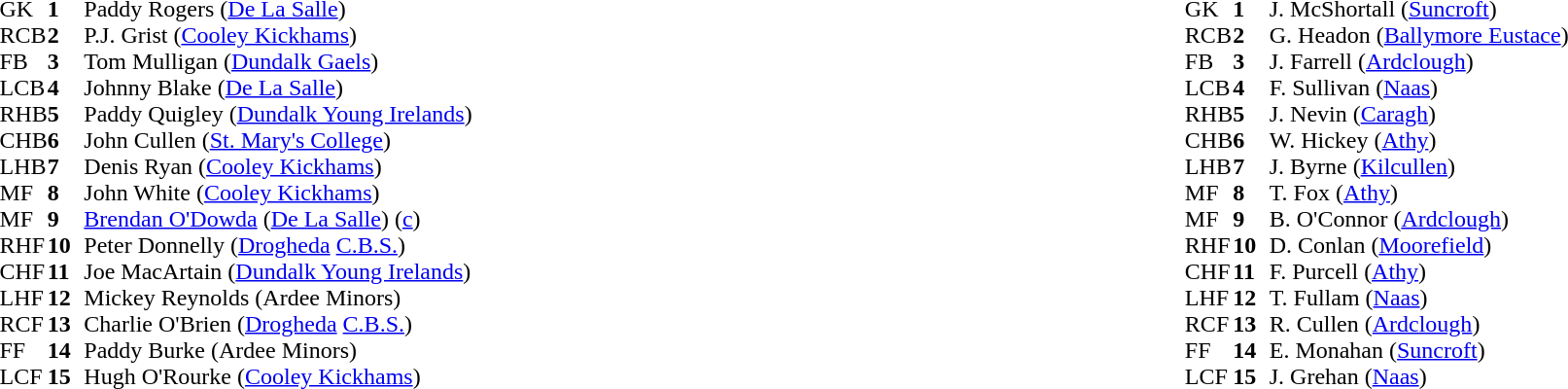<table style="width:100%;">
<tr>
<td style="vertical-align:top; width:50%"><br><table cellspacing="0" cellpadding="0">
<tr>
<th width="25"></th>
<th width="25"></th>
</tr>
<tr>
<td>GK</td>
<td><strong>1</strong></td>
<td>Paddy Rogers (<a href='#'>De La Salle</a>)</td>
</tr>
<tr>
<td>RCB</td>
<td><strong>2</strong></td>
<td>P.J. Grist (<a href='#'>Cooley Kickhams</a>)</td>
</tr>
<tr>
<td>FB</td>
<td><strong>3</strong></td>
<td>Tom Mulligan (<a href='#'>Dundalk Gaels</a>)</td>
</tr>
<tr>
<td>LCB</td>
<td><strong>4</strong></td>
<td>Johnny Blake (<a href='#'>De La Salle</a>)</td>
</tr>
<tr>
<td>RHB</td>
<td><strong>5</strong></td>
<td>Paddy Quigley (<a href='#'>Dundalk Young Irelands</a>)</td>
</tr>
<tr>
<td>CHB</td>
<td><strong>6</strong></td>
<td>John Cullen (<a href='#'>St. Mary's College</a>)</td>
</tr>
<tr>
<td>LHB</td>
<td><strong>7</strong></td>
<td>Denis Ryan (<a href='#'>Cooley Kickhams</a>)</td>
</tr>
<tr>
<td>MF</td>
<td><strong>8</strong></td>
<td>John White (<a href='#'>Cooley Kickhams</a>)</td>
</tr>
<tr>
<td>MF</td>
<td><strong>9</strong></td>
<td><a href='#'>Brendan O'Dowda</a> (<a href='#'>De La Salle</a>) (<a href='#'>c</a>)</td>
</tr>
<tr>
<td>RHF</td>
<td><strong>10</strong></td>
<td>Peter Donnelly (<a href='#'>Drogheda</a> <a href='#'>C.B.S.</a>)</td>
</tr>
<tr>
<td>CHF</td>
<td><strong>11</strong></td>
<td>Joe MacArtain (<a href='#'>Dundalk Young Irelands</a>)</td>
</tr>
<tr>
<td>LHF</td>
<td><strong>12</strong></td>
<td>Mickey Reynolds (Ardee Minors)</td>
</tr>
<tr>
<td>RCF</td>
<td><strong>13</strong></td>
<td>Charlie O'Brien (<a href='#'>Drogheda</a> <a href='#'>C.B.S.</a>)</td>
</tr>
<tr>
<td>FF</td>
<td><strong>14</strong></td>
<td>Paddy Burke (Ardee Minors)</td>
</tr>
<tr>
<td>LCF</td>
<td><strong>15</strong></td>
<td>Hugh O'Rourke (<a href='#'>Cooley Kickhams</a>)</td>
</tr>
<tr>
</tr>
</table>
</td>
<td style="vertical-align:top; width:50%"><br><table cellspacing="0" cellpadding="0" style="margin:auto">
<tr>
<th width="25"></th>
<th width="25"></th>
</tr>
<tr>
<td>GK</td>
<td><strong>1</strong></td>
<td>J. McShortall (<a href='#'>Suncroft</a>)</td>
</tr>
<tr>
<td>RCB</td>
<td><strong>2</strong></td>
<td>G. Headon (<a href='#'>Ballymore Eustace</a>)</td>
</tr>
<tr>
<td>FB</td>
<td><strong>3</strong></td>
<td>J. Farrell (<a href='#'>Ardclough</a>)</td>
</tr>
<tr>
<td>LCB</td>
<td><strong>4</strong></td>
<td>F. Sullivan (<a href='#'>Naas</a>)</td>
</tr>
<tr>
<td>RHB</td>
<td><strong>5</strong></td>
<td>J. Nevin (<a href='#'>Caragh</a>)</td>
</tr>
<tr>
<td>CHB</td>
<td><strong>6</strong></td>
<td>W. Hickey (<a href='#'>Athy</a>)</td>
</tr>
<tr>
<td>LHB</td>
<td><strong>7</strong></td>
<td>J. Byrne (<a href='#'>Kilcullen</a>)</td>
</tr>
<tr>
<td>MF</td>
<td><strong>8</strong></td>
<td>T. Fox (<a href='#'>Athy</a>)</td>
</tr>
<tr>
<td>MF</td>
<td><strong>9</strong></td>
<td>B. O'Connor (<a href='#'>Ardclough</a>)</td>
</tr>
<tr>
<td>RHF</td>
<td><strong>10</strong></td>
<td>D. Conlan (<a href='#'>Moorefield</a>)</td>
</tr>
<tr>
<td>CHF</td>
<td><strong>11</strong></td>
<td>F. Purcell (<a href='#'>Athy</a>)</td>
</tr>
<tr>
<td>LHF</td>
<td><strong>12</strong></td>
<td>T. Fullam (<a href='#'>Naas</a>)</td>
</tr>
<tr>
<td>RCF</td>
<td><strong>13</strong></td>
<td>R. Cullen (<a href='#'>Ardclough</a>)</td>
</tr>
<tr>
<td>FF</td>
<td><strong>14</strong></td>
<td>E. Monahan (<a href='#'>Suncroft</a>)</td>
</tr>
<tr>
<td>LCF</td>
<td><strong>15</strong></td>
<td>J. Grehan (<a href='#'>Naas</a>)</td>
</tr>
<tr>
</tr>
</table>
</td>
</tr>
<tr>
</tr>
</table>
